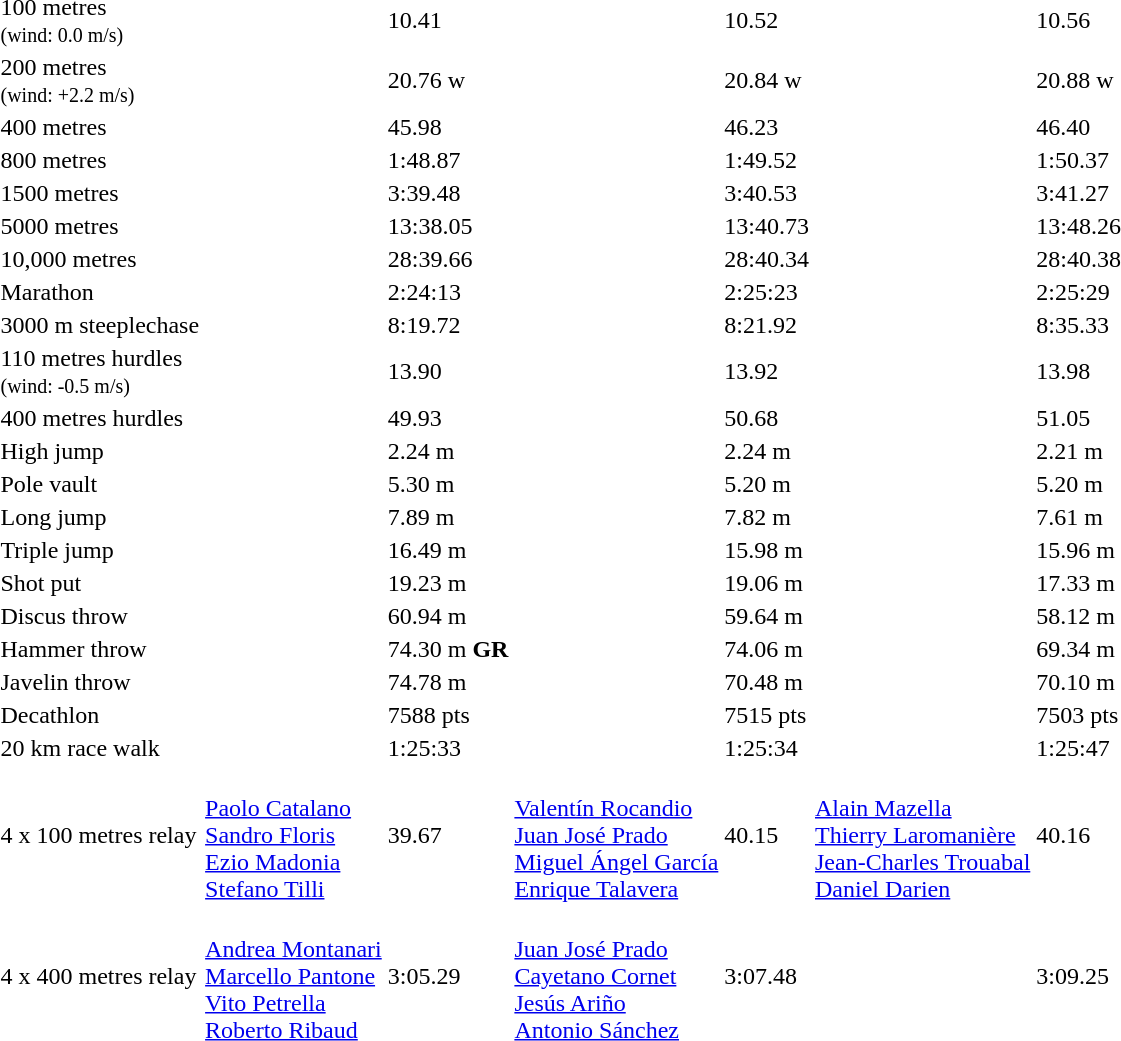<table>
<tr>
<td>100 metres<br><small>(wind: 0.0 m/s)</small></td>
<td></td>
<td>10.41</td>
<td></td>
<td>10.52</td>
<td></td>
<td>10.56</td>
</tr>
<tr>
<td>200 metres<br><small>(wind: +2.2 m/s)</small></td>
<td></td>
<td>20.76 w</td>
<td></td>
<td>20.84 w</td>
<td></td>
<td>20.88 w</td>
</tr>
<tr>
<td>400 metres</td>
<td></td>
<td>45.98</td>
<td></td>
<td>46.23</td>
<td></td>
<td>46.40</td>
</tr>
<tr>
<td>800 metres</td>
<td></td>
<td>1:48.87</td>
<td></td>
<td>1:49.52</td>
<td></td>
<td>1:50.37</td>
</tr>
<tr>
<td>1500 metres</td>
<td></td>
<td>3:39.48</td>
<td></td>
<td>3:40.53</td>
<td></td>
<td>3:41.27</td>
</tr>
<tr>
<td>5000 metres</td>
<td></td>
<td>13:38.05</td>
<td></td>
<td>13:40.73</td>
<td></td>
<td>13:48.26</td>
</tr>
<tr>
<td>10,000 metres</td>
<td></td>
<td>28:39.66</td>
<td></td>
<td>28:40.34</td>
<td></td>
<td>28:40.38</td>
</tr>
<tr>
<td>Marathon</td>
<td></td>
<td>2:24:13</td>
<td></td>
<td>2:25:23</td>
<td></td>
<td>2:25:29</td>
</tr>
<tr>
<td>3000 m steeplechase</td>
<td></td>
<td>8:19.72</td>
<td></td>
<td>8:21.92</td>
<td></td>
<td>8:35.33</td>
</tr>
<tr>
<td>110 metres hurdles<br><small>(wind: -0.5 m/s)</small></td>
<td></td>
<td>13.90</td>
<td></td>
<td>13.92</td>
<td></td>
<td>13.98</td>
</tr>
<tr>
<td>400 metres hurdles</td>
<td></td>
<td>49.93</td>
<td></td>
<td>50.68</td>
<td></td>
<td>51.05</td>
</tr>
<tr>
<td>High jump</td>
<td></td>
<td>2.24 m</td>
<td></td>
<td>2.24 m</td>
<td></td>
<td>2.21 m</td>
</tr>
<tr>
<td>Pole vault</td>
<td></td>
<td>5.30 m</td>
<td></td>
<td>5.20 m</td>
<td></td>
<td>5.20 m</td>
</tr>
<tr>
<td>Long jump</td>
<td></td>
<td>7.89 m</td>
<td></td>
<td>7.82 m</td>
<td></td>
<td>7.61 m</td>
</tr>
<tr>
<td>Triple jump</td>
<td></td>
<td>16.49 m</td>
<td></td>
<td>15.98 m</td>
<td></td>
<td>15.96 m</td>
</tr>
<tr>
<td>Shot put</td>
<td></td>
<td>19.23 m</td>
<td></td>
<td>19.06 m</td>
<td></td>
<td>17.33 m</td>
</tr>
<tr>
<td>Discus throw</td>
<td></td>
<td>60.94 m</td>
<td></td>
<td>59.64 m</td>
<td></td>
<td>58.12 m</td>
</tr>
<tr>
<td>Hammer throw</td>
<td></td>
<td>74.30 m <strong>GR</strong></td>
<td></td>
<td>74.06 m</td>
<td></td>
<td>69.34 m</td>
</tr>
<tr>
<td>Javelin throw</td>
<td></td>
<td>74.78 m</td>
<td></td>
<td>70.48 m</td>
<td></td>
<td>70.10 m</td>
</tr>
<tr>
<td>Decathlon</td>
<td></td>
<td>7588 pts</td>
<td></td>
<td>7515 pts</td>
<td></td>
<td>7503 pts</td>
</tr>
<tr>
<td>20 km race walk</td>
<td></td>
<td>1:25:33</td>
<td></td>
<td>1:25:34</td>
<td></td>
<td>1:25:47</td>
</tr>
<tr>
<td>4 x 100 metres relay</td>
<td><br><a href='#'>Paolo Catalano</a><br><a href='#'>Sandro Floris</a><br><a href='#'>Ezio Madonia</a><br><a href='#'>Stefano Tilli</a></td>
<td>39.67</td>
<td><br><a href='#'>Valentín Rocandio</a><br><a href='#'>Juan José Prado</a><br><a href='#'>Miguel Ángel García</a><br><a href='#'>Enrique Talavera</a></td>
<td>40.15</td>
<td><br><a href='#'>Alain Mazella</a><br><a href='#'>Thierry Laromanière</a><br><a href='#'>Jean-Charles Trouabal</a><br><a href='#'>Daniel Darien</a></td>
<td>40.16</td>
</tr>
<tr>
<td>4 x 400 metres relay</td>
<td><br><a href='#'>Andrea Montanari</a><br><a href='#'>Marcello Pantone</a><br><a href='#'>Vito Petrella</a><br><a href='#'>Roberto Ribaud</a></td>
<td>3:05.29</td>
<td><br><a href='#'>Juan José Prado</a><br><a href='#'>Cayetano Cornet</a><br><a href='#'>Jesús Ariño</a><br><a href='#'>Antonio Sánchez</a></td>
<td>3:07.48</td>
<td></td>
<td>3:09.25</td>
</tr>
</table>
